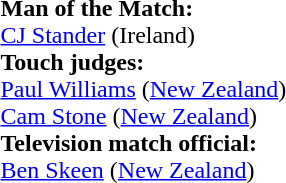<table style="width:100%; font-size:100%;">
<tr>
<td><br><strong>Man of the Match:</strong>
<br><a href='#'>CJ Stander</a> (Ireland)<br><strong>Touch judges:</strong>
<br><a href='#'>Paul Williams</a> (<a href='#'>New Zealand</a>)
<br><a href='#'>Cam Stone</a> (<a href='#'>New Zealand</a>)
<br><strong>Television match official:</strong>
<br><a href='#'>Ben Skeen</a> (<a href='#'>New Zealand</a>)</td>
</tr>
</table>
